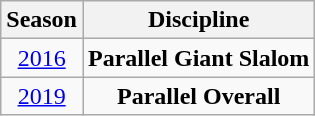<table class=wikitable style="text-align:center;">
<tr>
<th>Season</th>
<th>Discipline</th>
</tr>
<tr>
<td><a href='#'>2016</a></td>
<td><strong>Parallel Giant Slalom</strong></td>
</tr>
<tr>
<td><a href='#'>2019</a></td>
<td><strong>Parallel Overall</strong></td>
</tr>
</table>
